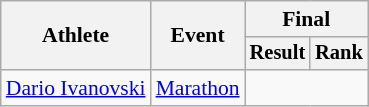<table class="wikitable" style="font-size:90%">
<tr>
<th rowspan="2">Athlete</th>
<th rowspan="2">Event</th>
<th colspan="2">Final</th>
</tr>
<tr style="font-size:95%">
<th>Result</th>
<th>Rank</th>
</tr>
<tr align=center>
<td align=left><a href='#'>Dario Ivanovski</a></td>
<td align=left><a href='#'>Marathon</a></td>
<td colspan=2></td>
</tr>
</table>
